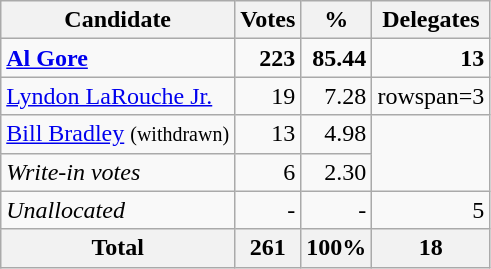<table class="wikitable sortable" style="text-align:right;">
<tr>
<th>Candidate</th>
<th>Votes</th>
<th>%</th>
<th>Delegates</th>
</tr>
<tr>
<td style="text-align:left;" data-sort-value="Gore, Al"><strong><a href='#'>Al Gore</a></strong></td>
<td><strong>223</strong></td>
<td><strong>85.44</strong></td>
<td><strong>13</strong></td>
</tr>
<tr>
<td style="text-align:left;" data-sort-value="LaRouche Jr., Lyndon"><a href='#'>Lyndon LaRouche Jr.</a></td>
<td>19</td>
<td>7.28</td>
<td>rowspan=3 </td>
</tr>
<tr>
<td style="text-align:left;" data-sort-value="Bradley, Bill"><a href='#'>Bill Bradley</a> <small>(withdrawn)</small></td>
<td>13</td>
<td>4.98</td>
</tr>
<tr>
<td style="text-align:left;" data-sort-value="ZZZ"><em>Write-in votes</em></td>
<td>6</td>
<td>2.30</td>
</tr>
<tr>
<td style="text-align:left;" data-sort-value="ZZZ"><em>Unallocated</em></td>
<td>-</td>
<td>-</td>
<td>5</td>
</tr>
<tr>
<th>Total</th>
<th>261</th>
<th>100%</th>
<th>18</th>
</tr>
</table>
